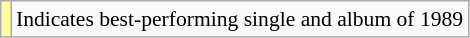<table class="wikitable" style="font-size:90%;">
<tr>
<td style="background-color:#FFFF99"></td>
<td>Indicates best-performing single and album of 1989</td>
</tr>
</table>
